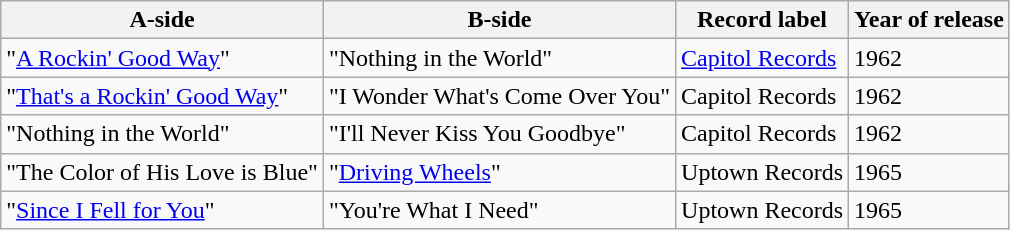<table class="wikitable sortable">
<tr>
<th>A-side</th>
<th>B-side</th>
<th>Record label</th>
<th>Year of release</th>
</tr>
<tr>
<td>"<a href='#'>A Rockin' Good Way</a>"</td>
<td>"Nothing in the World"</td>
<td><a href='#'>Capitol Records</a></td>
<td>1962</td>
</tr>
<tr>
<td>"<a href='#'>That's a Rockin' Good Way</a>"</td>
<td>"I Wonder What's Come Over You"</td>
<td>Capitol Records</td>
<td>1962</td>
</tr>
<tr>
<td>"Nothing in the World"</td>
<td>"I'll Never Kiss You Goodbye"</td>
<td>Capitol Records</td>
<td>1962</td>
</tr>
<tr>
<td>"The Color of His Love is Blue"</td>
<td>"<a href='#'>Driving Wheels</a>"</td>
<td>Uptown Records</td>
<td>1965</td>
</tr>
<tr>
<td>"<a href='#'>Since I Fell for You</a>"</td>
<td>"You're What I Need"</td>
<td>Uptown Records</td>
<td>1965</td>
</tr>
</table>
